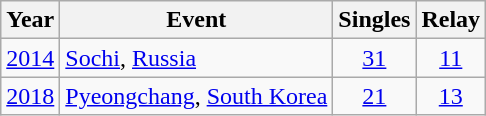<table class="wikitable sortable" style="text-align:center;">
<tr>
<th>Year</th>
<th>Event</th>
<th>Singles</th>
<th>Relay</th>
</tr>
<tr>
<td><a href='#'>2014</a></td>
<td style="text-align:left;"> <a href='#'>Sochi</a>, <a href='#'>Russia</a></td>
<td><a href='#'>31</a></td>
<td><a href='#'>11</a></td>
</tr>
<tr>
<td><a href='#'>2018</a></td>
<td style="text-align:left;"> <a href='#'>Pyeongchang</a>, <a href='#'>South Korea</a></td>
<td><a href='#'>21</a></td>
<td><a href='#'>13</a></td>
</tr>
</table>
